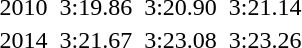<table>
<tr>
<td>2010<br></td>
<td></td>
<td>3:19.86</td>
<td></td>
<td>3:20.90</td>
<td></td>
<td>3:21.14</td>
</tr>
<tr>
<td>2014<br></td>
<td></td>
<td>3:21.67</td>
<td></td>
<td>3:23.08</td>
<td></td>
<td>3:23.26</td>
</tr>
</table>
